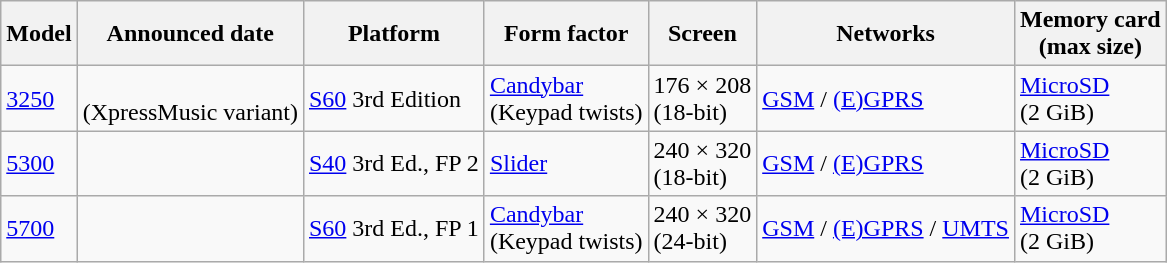<table class="wikitable sortable">
<tr>
<th>Model</th>
<th>Announced date</th>
<th>Platform</th>
<th>Form factor</th>
<th>Screen</th>
<th>Networks</th>
<th>Memory card<br>(max size)</th>
</tr>
<tr>
<td><a href='#'>3250</a></td>
<td><br>(XpressMusic variant)</td>
<td><a href='#'>S60</a> 3rd Edition</td>
<td><a href='#'>Candybar</a><br>(Keypad twists)</td>
<td>176 × 208<br>(18-bit)</td>
<td><a href='#'>GSM</a> / <a href='#'>(E)GPRS</a></td>
<td><a href='#'>MicroSD</a><br>(2 GiB)</td>
</tr>
<tr>
<td><a href='#'>5300</a></td>
<td></td>
<td><a href='#'>S40</a> 3rd Ed., FP 2</td>
<td><a href='#'>Slider</a></td>
<td>240 × 320<br>(18-bit)</td>
<td><a href='#'>GSM</a> / <a href='#'>(E)GPRS</a></td>
<td><a href='#'>MicroSD</a><br>(2 GiB)</td>
</tr>
<tr>
<td><a href='#'>5700</a></td>
<td></td>
<td><a href='#'>S60</a> 3rd Ed., FP 1</td>
<td><a href='#'>Candybar</a><br>(Keypad twists)</td>
<td>240 × 320<br>(24-bit)</td>
<td><a href='#'>GSM</a> / <a href='#'>(E)GPRS</a> / <a href='#'>UMTS</a></td>
<td><a href='#'>MicroSD</a><br>(2 GiB)</td>
</tr>
</table>
